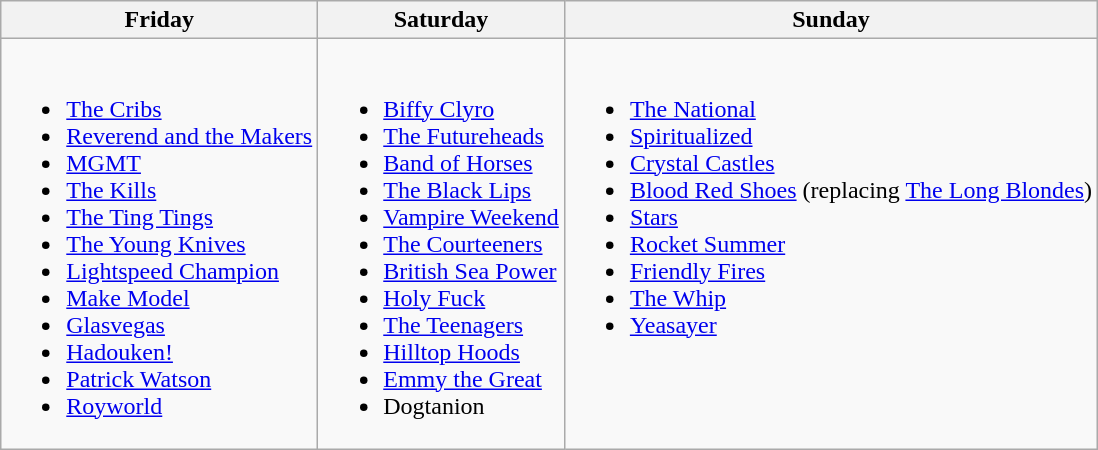<table class="wikitable">
<tr>
<th>Friday</th>
<th>Saturday</th>
<th>Sunday</th>
</tr>
<tr valign="top">
<td><br><ul><li><a href='#'>The Cribs</a></li><li><a href='#'>Reverend and the Makers</a></li><li><a href='#'>MGMT</a></li><li><a href='#'>The Kills</a></li><li><a href='#'>The Ting Tings</a></li><li><a href='#'>The Young Knives</a></li><li><a href='#'>Lightspeed Champion</a></li><li><a href='#'>Make Model</a></li><li><a href='#'>Glasvegas</a></li><li><a href='#'>Hadouken!</a></li><li><a href='#'>Patrick Watson</a></li><li><a href='#'>Royworld</a></li></ul></td>
<td><br><ul><li><a href='#'>Biffy Clyro</a></li><li><a href='#'>The Futureheads</a></li><li><a href='#'>Band of Horses</a></li><li><a href='#'>The Black Lips</a></li><li><a href='#'>Vampire Weekend</a></li><li><a href='#'>The Courteeners</a></li><li><a href='#'>British Sea Power</a></li><li><a href='#'>Holy Fuck</a></li><li><a href='#'>The Teenagers</a></li><li><a href='#'>Hilltop Hoods</a></li><li><a href='#'>Emmy the Great</a></li><li>Dogtanion</li></ul></td>
<td><br><ul><li><a href='#'>The National</a></li><li><a href='#'>Spiritualized</a></li><li><a href='#'>Crystal Castles</a></li><li><a href='#'>Blood Red Shoes</a> (replacing <a href='#'>The Long Blondes</a>)</li><li><a href='#'>Stars</a></li><li><a href='#'>Rocket Summer</a></li><li><a href='#'>Friendly Fires</a></li><li><a href='#'>The Whip</a></li><li><a href='#'>Yeasayer</a></li></ul></td>
</tr>
</table>
